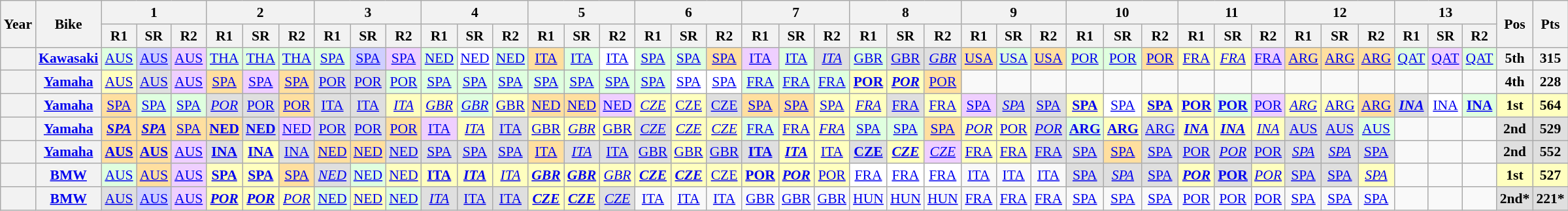<table class="wikitable" style="text-align:center; font-size:90%">
<tr>
<th rowspan="2">Year</th>
<th rowspan="2">Bike</th>
<th colspan="3">1</th>
<th colspan="3">2</th>
<th colspan="3">3</th>
<th colspan="3">4</th>
<th colspan="3">5</th>
<th colspan="3">6</th>
<th colspan="3">7</th>
<th colspan="3">8</th>
<th colspan="3">9</th>
<th colspan="3">10</th>
<th colspan="3">11</th>
<th colspan="3">12</th>
<th colspan="3">13</th>
<th rowspan="2">Pos</th>
<th rowspan="2">Pts</th>
</tr>
<tr>
<th>R1</th>
<th>SR</th>
<th>R2</th>
<th>R1</th>
<th>SR</th>
<th>R2</th>
<th>R1</th>
<th>SR</th>
<th>R2</th>
<th>R1</th>
<th>SR</th>
<th>R2</th>
<th>R1</th>
<th>SR</th>
<th>R2</th>
<th>R1</th>
<th>SR</th>
<th>R2</th>
<th>R1</th>
<th>SR</th>
<th>R2</th>
<th>R1</th>
<th>SR</th>
<th>R2</th>
<th>R1</th>
<th>SR</th>
<th>R2</th>
<th>R1</th>
<th>SR</th>
<th>R2</th>
<th>R1</th>
<th>SR</th>
<th>R2</th>
<th>R1</th>
<th>SR</th>
<th>R2</th>
<th>R1</th>
<th>SR</th>
<th>R2</th>
</tr>
<tr>
<th></th>
<th><a href='#'>Kawasaki</a></th>
<td style="background:#dfffdf;"><a href='#'>AUS</a><br></td>
<td style="background:#cfcfff;"><a href='#'>AUS</a><br></td>
<td style="background:#efcfff;"><a href='#'>AUS</a><br></td>
<td style="background:#dfffdf;"><a href='#'>THA</a><br></td>
<td style="background:#dfffdf;"><a href='#'>THA</a><br></td>
<td style="background:#dfffdf;"><a href='#'>THA</a><br></td>
<td style="background:#dfffdf;"><a href='#'>SPA</a><br></td>
<td style="background:#cfcfff;"><a href='#'>SPA</a><br></td>
<td style="background:#efcfff;"><a href='#'>SPA</a><br></td>
<td style="background:#dfffdf;"><a href='#'>NED</a><br></td>
<td style="background:#ffffff;"><a href='#'>NED</a><br></td>
<td style="background:#dfffdf;"><a href='#'>NED</a><br></td>
<td style="background:#ffdf9f;"><a href='#'>ITA</a><br></td>
<td style="background:#dfffdf;"><a href='#'>ITA</a><br></td>
<td style="background:#ffffff;"><a href='#'>ITA</a><br></td>
<td style="background:#dfffdf;"><a href='#'>SPA</a><br></td>
<td style="background:#dfffdf;"><a href='#'>SPA</a><br></td>
<td style="background:#ffdf9f;"><a href='#'>SPA</a><br></td>
<td style="background:#efcfff;"><a href='#'>ITA</a><br></td>
<td style="background:#dfffdf;"><a href='#'>ITA</a><br></td>
<td style="background:#dfdfdf;"><em><a href='#'>ITA</a></em><br></td>
<td style="background:#dfffdf;"><a href='#'>GBR</a><br></td>
<td style="background:#dfdfdf;"><a href='#'>GBR</a><br></td>
<td style="background:#dfdfdf;"><em><a href='#'>GBR</a></em><br></td>
<td style="background:#ffdf9f;"><a href='#'>USA</a><br></td>
<td style="background:#dfffdf;"><a href='#'>USA</a><br></td>
<td style="background:#ffdf9f;"><a href='#'>USA</a><br></td>
<td style="background:#dfffdf;"><a href='#'>POR</a><br></td>
<td style="background:#dfffdf;"><a href='#'>POR</a><br></td>
<td style="background:#ffdf9f;"><a href='#'>POR</a><br></td>
<td style="background:#ffffbf;"><a href='#'>FRA</a><br></td>
<td style="background:#ffffbf;"><em><a href='#'>FRA</a></em><br></td>
<td style="background:#efcfff;"><a href='#'>FRA</a><br></td>
<td style="background:#ffdf9f;"><a href='#'>ARG</a><br></td>
<td style="background:#ffdf9f;"><a href='#'>ARG</a><br></td>
<td style="background:#ffdf9f;"><a href='#'>ARG</a><br></td>
<td style="background:#dfffdf;"><a href='#'>QAT</a><br></td>
<td style="background:#efcfff;"><a href='#'>QAT</a><br></td>
<td style="background:#dfffdf;"><a href='#'>QAT</a><br></td>
<th>5th</th>
<th>315</th>
</tr>
<tr>
<th></th>
<th><a href='#'>Yamaha</a></th>
<td style="background:#ffffbf;"><a href='#'>AUS</a><br></td>
<td style="background:#dfdfdf;"><a href='#'>AUS</a><br></td>
<td style="background:#efcfff;"><a href='#'>AUS</a><br></td>
<td style="background:#ffdf9f;"><a href='#'>SPA</a><br></td>
<td style="background:#efcfff;"><a href='#'>SPA</a><br></td>
<td style="background:#ffdf9f;"><a href='#'>SPA</a><br></td>
<td style="background:#dfdfdf;"><a href='#'>POR</a><br></td>
<td style="background:#dfdfdf;"><a href='#'>POR</a><br></td>
<td style="background:#dfffdf;"><a href='#'>POR</a><br></td>
<td style="background:#dfffdf;"><a href='#'>SPA</a><br></td>
<td style="background:#dfffdf;"><a href='#'>SPA</a><br></td>
<td style="background:#dfffdf;"><a href='#'>SPA</a><br></td>
<td style="background:#dfffdf;"><a href='#'>SPA</a><br></td>
<td style="background:#dfffdf;"><a href='#'>SPA</a><br></td>
<td style="background:#dfffdf;"><a href='#'>SPA</a><br></td>
<td style="background:#dfffdf;"><a href='#'>SPA</a><br></td>
<td style="background:#ffffff;"><a href='#'>SPA</a><br></td>
<td style="background:#ffffff;"><a href='#'>SPA</a><br></td>
<td style="background:#dfffdf;"><a href='#'>FRA</a><br></td>
<td style="background:#dfffdf;"><a href='#'>FRA</a><br></td>
<td style="background:#dfffdf;"><a href='#'>FRA</a><br></td>
<td style="background:#ffffbf;"><strong><a href='#'>POR</a></strong><br></td>
<td style="background:#ffffbf;"><strong><em><a href='#'>POR</a></em></strong><br></td>
<td style="background:#ffdf9f;"><a href='#'>POR</a><br></td>
<td></td>
<td></td>
<td></td>
<td></td>
<td></td>
<td></td>
<td></td>
<td></td>
<td></td>
<td></td>
<td></td>
<td></td>
<td></td>
<td></td>
<td></td>
<th>4th</th>
<th>228</th>
</tr>
<tr>
<th></th>
<th><a href='#'>Yamaha</a></th>
<td style="background:#ffdf9f;"><a href='#'>SPA</a><br></td>
<td style="background:#dfffdf;"><a href='#'>SPA</a><br></td>
<td style="background:#dfffdf;"><a href='#'>SPA</a><br></td>
<td style="background:#dfdfdf;"><em><a href='#'>POR</a></em><br></td>
<td style="background:#dfdfdf;"><a href='#'>POR</a><br></td>
<td style="background:#ffdf9f;"><a href='#'>POR</a><br></td>
<td style="background:#dfdfdf;"><a href='#'>ITA</a><br></td>
<td style="background:#dfdfdf;"><a href='#'>ITA</a><br></td>
<td style="background:#ffffbf;"><em><a href='#'>ITA</a></em><br></td>
<td style="background:#ffffbf;"><em><a href='#'>GBR</a></em><br></td>
<td style="background:#dfffdf;"><em><a href='#'>GBR</a></em><br></td>
<td style="background:#ffffbf;"><a href='#'>GBR</a><br></td>
<td style="background:#ffdf9f;"><a href='#'>NED</a><br></td>
<td style="background:#ffdf9f;"><a href='#'>NED</a><br></td>
<td style="background:#efcfff;"><a href='#'>NED</a><br></td>
<td style="background:#ffffbf;"><em><a href='#'>CZE</a></em><br></td>
<td style="background:#ffffbf;"><a href='#'>CZE</a><br></td>
<td style="background:#dfdfdf;"><a href='#'>CZE</a><br></td>
<td style="background:#ffdf9f;"><a href='#'>SPA</a><br></td>
<td style="background:#ffdf9f;"><a href='#'>SPA</a><br></td>
<td style="background:#ffffbf;"><a href='#'>SPA</a><br></td>
<td style="background:#ffffbf;"><em><a href='#'>FRA</a></em><br></td>
<td style="background:#dfdfdf;"><a href='#'>FRA</a><br></td>
<td style="background:#ffffbf;"><a href='#'>FRA</a><br></td>
<td style="background:#efcfff;"><a href='#'>SPA</a><br></td>
<td style="background:#dfdfdf;"><em><a href='#'>SPA</a></em><br></td>
<td style="background:#dfdfdf;"><a href='#'>SPA</a><br></td>
<td style="background:#ffffbf;"><strong><a href='#'>SPA</a></strong><br></td>
<td style="background:#ffffff;"><a href='#'>SPA</a><br></td>
<td style="background:#ffffbf;"><strong><a href='#'>SPA</a></strong><br></td>
<td style="background:#ffffbf;"><strong><a href='#'>POR</a></strong><br></td>
<td style="background:#dfffdf;"><strong><a href='#'>POR</a></strong><br></td>
<td style="background:#efcfff;"><a href='#'>POR</a><br></td>
<td style="background:#ffffbf;"><em><a href='#'>ARG</a></em><br></td>
<td style="background:#ffffbf;"><a href='#'>ARG</a><br></td>
<td style="background:#ffdf9f;"><a href='#'>ARG</a><br></td>
<td style="background:#dfdfdf;"><strong><em><a href='#'>INA</a></em></strong><br></td>
<td style="background:#ffffff;"><a href='#'>INA</a><br></td>
<td style="background:#dfffdf;"><strong><a href='#'>INA</a></strong><br></td>
<th style="background:#ffffbf;">1st</th>
<th style="background:#ffffbf;">564</th>
</tr>
<tr>
<th></th>
<th><a href='#'>Yamaha</a></th>
<td style="background:#ffdf9f;"><strong><em><a href='#'>SPA</a></em></strong><br></td>
<td style="background:#ffdf9f;"><strong><em><a href='#'>SPA</a></em></strong><br></td>
<td style="background:#ffdf9f;"><a href='#'>SPA</a><br></td>
<td style="background:#ffdf9f;"><strong><a href='#'>NED</a></strong><br></td>
<td style="background:#dfdfdf;"><strong><a href='#'>NED</a></strong><br></td>
<td style="background:#efcfff;"><a href='#'>NED</a><br></td>
<td style="background:#dfdfdf;"><a href='#'>POR</a><br></td>
<td style="background:#dfdfdf;"><a href='#'>POR</a><br></td>
<td style="background:#ffdf9f;"><a href='#'>POR</a><br></td>
<td style="background:#efcfff;"><a href='#'>ITA</a><br></td>
<td style="background:#ffffbf;"><em><a href='#'>ITA</a></em><br></td>
<td style="background:#dfdfdf;"><a href='#'>ITA</a><br></td>
<td style="background:#ffffbf;"><a href='#'>GBR</a><br></td>
<td style="background:#ffffbf;"><em><a href='#'>GBR</a></em><br></td>
<td style="background:#ffffbf;"><a href='#'>GBR</a><br></td>
<td style="background:#dfdfdf;"><em><a href='#'>CZE</a></em><br></td>
<td style="background:#ffffbf;"><em><a href='#'>CZE</a></em><br></td>
<td style="background:#ffffbf;"><em><a href='#'>CZE</a></em><br></td>
<td style="background:#dfffdf;"><a href='#'>FRA</a><br></td>
<td style="background:#ffffbf;"><a href='#'>FRA</a><br></td>
<td style="background:#ffffbf;"><em><a href='#'>FRA</a></em><br></td>
<td style="background:#dfffdf;"><a href='#'>SPA</a><br></td>
<td style="background:#dfffdf;"><a href='#'>SPA</a><br></td>
<td style="background:#ffdf9f;"><a href='#'>SPA</a><br></td>
<td style="background:#ffffbf;"><em><a href='#'>POR</a></em><br></td>
<td style="background:#ffffbf;"><a href='#'>POR</a><br></td>
<td style="background:#dfdfdf;"><em><a href='#'>POR</a></em><br></td>
<td style="background:#dfffdf;"><strong><a href='#'>ARG</a></strong><br></td>
<td style="background:#ffffbf;"><strong><a href='#'>ARG</a></strong><br></td>
<td style="background:#dfdfdf;"><a href='#'>ARG</a><br></td>
<td style="background:#ffffbf;"><strong><em><a href='#'>INA</a></em></strong><br></td>
<td style="background:#ffffbf;"><strong><em><a href='#'>INA</a></em></strong><br></td>
<td style="background:#ffffbf;"><em><a href='#'>INA</a></em><br></td>
<td style="background:#dfdfdf;"><a href='#'>AUS</a><br></td>
<td style="background:#dfdfdf;"><a href='#'>AUS</a><br></td>
<td style="background:#dfffdf;"><a href='#'>AUS</a><br></td>
<td></td>
<td></td>
<td></td>
<td style="background:#dfdfdf;"><strong>2nd</strong></td>
<td style="background:#dfdfdf;"><strong>529</strong></td>
</tr>
<tr>
<th></th>
<th><a href='#'>Yamaha</a></th>
<td style="background:#ffdf9f;"><strong><a href='#'>AUS</a></strong><br></td>
<td style="background:#ffdf9f;"><strong><a href='#'>AUS</a></strong><br></td>
<td style="background:#efcfff;"><a href='#'>AUS</a><br></td>
<td style="background:#dfdfdf;"><strong><a href='#'>INA</a></strong><br></td>
<td style="background:#ffffbf;"><strong><a href='#'>INA</a></strong><br></td>
<td style="background:#dfdfdf;"><a href='#'>INA</a><br></td>
<td style="background:#ffdf9f;"><a href='#'>NED</a><br></td>
<td style="background:#ffdf9f;"><a href='#'>NED</a><br></td>
<td style="background:#dfdfdf;"><a href='#'>NED</a><br></td>
<td style="background:#dfdfdf;"><a href='#'>SPA</a><br></td>
<td style="background:#dfdfdf;"><a href='#'>SPA</a><br></td>
<td style="background:#dfdfdf;"><a href='#'>SPA</a><br></td>
<td style="background:#ffdf9f;"><a href='#'>ITA</a><br></td>
<td style="background:#dfdfdf;"><em><a href='#'>ITA</a></em><br></td>
<td style="background:#dfdfdf;"><a href='#'>ITA</a><br></td>
<td style="background:#dfdfdf;"><a href='#'>GBR</a><br></td>
<td style="background:#ffffbf;"><a href='#'>GBR</a><br></td>
<td style="background:#dfdfdf;"><a href='#'>GBR</a><br></td>
<td style="background:#dfdfdf;"><strong><a href='#'>ITA</a></strong><br></td>
<td style="background:#ffffbf;"><strong><em><a href='#'>ITA</a></em></strong><br></td>
<td style="background:#ffffbf;"><a href='#'>ITA</a><br></td>
<td style="background:#dfdfdf;"><strong><a href='#'>CZE</a></strong><br></td>
<td style="background:#ffffbf;"><strong><em><a href='#'>CZE</a></em></strong><br></td>
<td style="background:#efcfff;"><em><a href='#'>CZE</a></em><br></td>
<td style="background:#ffffbf;"><a href='#'>FRA</a><br></td>
<td style="background:#ffffbf;"><a href='#'>FRA</a><br></td>
<td style="background:#dfdfdf;"><a href='#'>FRA</a><br></td>
<td style="background:#dfdfdf;"><a href='#'>SPA</a><br></td>
<td style="background:#ffdf9f;"><a href='#'>SPA</a><br></td>
<td style="background:#dfdfdf;"><a href='#'>SPA</a><br></td>
<td style="background:#dfdfdf;"><a href='#'>POR</a><br></td>
<td style="background:#dfdfdf;"><em><a href='#'>POR</a></em><br></td>
<td style="background:#dfdfdf;"><a href='#'>POR</a><br></td>
<td style="background:#dfdfdf;"><em><a href='#'>SPA</a></em><br></td>
<td style="background:#dfdfdf;"><em><a href='#'>SPA</a></em><br></td>
<td style="background:#dfdfdf;"><a href='#'>SPA</a><br></td>
<td></td>
<td></td>
<td></td>
<td style="background:#dfdfdf;"><strong>2nd</strong></td>
<td style="background:#dfdfdf;"><strong>552</strong></td>
</tr>
<tr>
<th></th>
<th><a href='#'>BMW</a></th>
<td style="background:#DFFFDF;"><a href='#'>AUS</a><br></td>
<td style="background:#FFDF9F;"><a href='#'>AUS</a><br></td>
<td style="background:#EFCFFF;"><a href='#'>AUS</a><br></td>
<td style="background:#FFFFBF;"><strong><a href='#'>SPA</a></strong><br></td>
<td style="background:#FFFFBF;"><strong><a href='#'>SPA</a></strong><br></td>
<td style="background:#FFDF9F;"><a href='#'>SPA</a><br></td>
<td style="background:#DFDFDF;"><em><a href='#'>NED</a></em><br></td>
<td style="background:#DFFFDF;"><a href='#'>NED</a><br></td>
<td style="background:#FFFFBF;"><a href='#'>NED</a><br></td>
<td style="background:#FFFFBF;"><strong><a href='#'>ITA</a></strong><br></td>
<td style="background:#FFFFBF;"><strong><em><a href='#'>ITA</a></em></strong><br></td>
<td style="background:#FFFFBF;"><em><a href='#'>ITA</a></em><br></td>
<td style="background:#FFFFBF;"><strong><em><a href='#'>GBR</a></em></strong><br></td>
<td style="background:#FFFFBF;"><strong><em><a href='#'>GBR</a></em></strong><br></td>
<td style="background:#FFFFBF;"><em><a href='#'>GBR</a></em><br></td>
<td style="background:#FFFFBF;"><strong><em><a href='#'>CZE</a></em></strong><br></td>
<td style="background:#FFFFBF;"><strong><em><a href='#'>CZE</a></em></strong><br></td>
<td style="background:#FFFFBF;"><a href='#'>CZE</a><br></td>
<td style="background:#FFFFBF;"><strong><a href='#'>POR</a></strong><br></td>
<td style="background:#FFFFBF;"><strong><em><a href='#'>POR</a></em></strong><br></td>
<td style="background:#FFFFBF;"><a href='#'>POR</a><br></td>
<td style="background:#FFFFFF;"><a href='#'>FRA</a><br></td>
<td style="background:#FFFFFF;"><a href='#'>FRA</a><br></td>
<td style="background:#FFFFFF;"><a href='#'>FRA</a><br></td>
<td><a href='#'>ITA</a></td>
<td><a href='#'>ITA</a></td>
<td><a href='#'>ITA</a></td>
<td style="background:#DFDFDF;"><a href='#'>SPA</a><br></td>
<td style="background:#DFDFDF;"><em><a href='#'>SPA</a></em><br></td>
<td style="background:#DFDFDF;"><a href='#'>SPA</a><br></td>
<td style="background:#FFFFBF;"><strong><em><a href='#'>POR</a></em></strong><br></td>
<td style="background:#DFDFDF;"><strong><a href='#'>POR</a></strong><br></td>
<td style="background:#FFFFBF;"><em><a href='#'>POR</a></em><br></td>
<td style="background:#DFDFDF;"><a href='#'>SPA</a><br></td>
<td style="background:#DFDFDF;"><a href='#'>SPA</a><br></td>
<td style="background:#FFFFBF;"><em><a href='#'>SPA</a></em><br></td>
<td></td>
<td></td>
<td></td>
<th style="background:#FFFFBF;">1st</th>
<th style="background:#FFFFBF;">527</th>
</tr>
<tr>
<th></th>
<th><a href='#'>BMW</a></th>
<td style="background:#DFDFDF;"><a href='#'>AUS</a><br></td>
<td style="background:#CFCFFF;"><a href='#'>AUS</a><br></td>
<td style="background:#EFCFFF;"><a href='#'>AUS</a><br></td>
<td style="background:#FFFFBF;"><strong><em><a href='#'>POR</a></em></strong><br></td>
<td style="background:#FFFFBF;"><strong><em><a href='#'>POR</a></em></strong><br></td>
<td style="background:#FFFFBF;"><em><a href='#'>POR</a></em><br></td>
<td style="background:#DFFFDF;"><a href='#'>NED</a><br></td>
<td style="background:#FFFFBF;"><a href='#'>NED</a><br></td>
<td style="background:#DFFFDF;"><a href='#'>NED</a><br></td>
<td style="background:#DFDFDF;"><em><a href='#'>ITA</a></em><br></td>
<td style="background:#DFDFDF;"><a href='#'>ITA</a><br></td>
<td style="background:#DFDFDF;"><a href='#'>ITA</a><br></td>
<td style="background:#FFFFBF;"><strong><em><a href='#'>CZE</a></em></strong><br></td>
<td style="background:#FFFFBF;"><strong><em><a href='#'>CZE</a></em></strong><br></td>
<td style="background:#DFDFDF;"><em><a href='#'>CZE</a></em><br></td>
<td><a href='#'>ITA</a></td>
<td><a href='#'>ITA</a></td>
<td><a href='#'>ITA</a></td>
<td><a href='#'>GBR</a></td>
<td><a href='#'>GBR</a></td>
<td><a href='#'>GBR</a></td>
<td><a href='#'>HUN</a></td>
<td><a href='#'>HUN</a></td>
<td><a href='#'>HUN</a></td>
<td><a href='#'>FRA</a></td>
<td><a href='#'>FRA</a></td>
<td><a href='#'>FRA</a></td>
<td><a href='#'>SPA</a></td>
<td><a href='#'>SPA</a></td>
<td><a href='#'>SPA</a></td>
<td><a href='#'>POR</a></td>
<td><a href='#'>POR</a></td>
<td><a href='#'>POR</a></td>
<td><a href='#'>SPA</a></td>
<td><a href='#'>SPA</a></td>
<td><a href='#'>SPA</a></td>
<td></td>
<td></td>
<td></td>
<th style="background:#DFDFDF;">2nd*</th>
<th style="background:#DFDFDF;">221*</th>
</tr>
</table>
